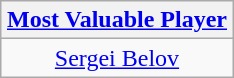<table class=wikitable style="text-align:center; margin:auto">
<tr>
<th><a href='#'>Most Valuable Player</a></th>
</tr>
<tr>
<td> <a href='#'>Sergei Belov</a></td>
</tr>
</table>
